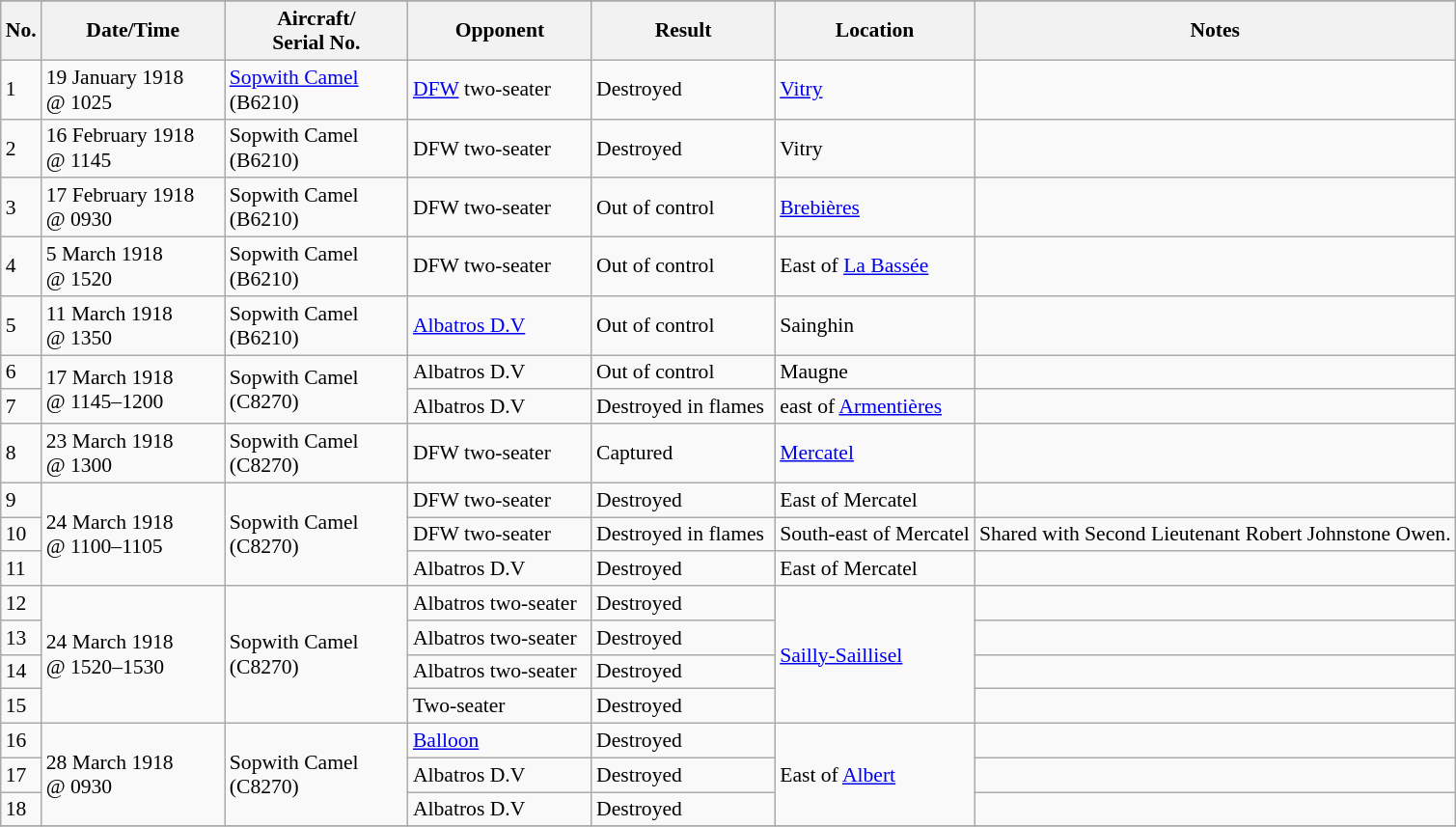<table class="wikitable" style="font-size:90%;">
<tr>
</tr>
<tr>
<th>No.</th>
<th width="120">Date/Time</th>
<th width="120">Aircraft/<br>Serial No.</th>
<th width="120">Opponent</th>
<th width="120">Result</th>
<th>Location</th>
<th>Notes</th>
</tr>
<tr>
<td>1</td>
<td>19 January 1918<br>@ 1025</td>
<td><a href='#'>Sopwith Camel</a><br>(B6210)</td>
<td><a href='#'>DFW</a> two-seater</td>
<td>Destroyed</td>
<td><a href='#'>Vitry</a></td>
<td></td>
</tr>
<tr>
<td>2</td>
<td>16 February 1918<br>@ 1145</td>
<td>Sopwith Camel<br>(B6210)</td>
<td>DFW two-seater</td>
<td>Destroyed</td>
<td>Vitry</td>
<td></td>
</tr>
<tr>
<td>3</td>
<td>17 February 1918<br>@ 0930</td>
<td>Sopwith Camel<br>(B6210)</td>
<td>DFW two-seater</td>
<td>Out of control</td>
<td><a href='#'>Brebières</a></td>
<td></td>
</tr>
<tr>
<td>4</td>
<td>5 March 1918<br>@ 1520</td>
<td>Sopwith Camel<br>(B6210)</td>
<td>DFW two-seater</td>
<td>Out of control</td>
<td>East of <a href='#'>La Bassée</a></td>
<td></td>
</tr>
<tr>
<td>5</td>
<td>11 March 1918<br>@ 1350</td>
<td>Sopwith Camel<br>(B6210)</td>
<td><a href='#'>Albatros D.V</a></td>
<td>Out of control</td>
<td>Sainghin</td>
<td></td>
</tr>
<tr>
<td>6</td>
<td rowspan="2">17 March 1918<br>@ 1145–1200</td>
<td rowspan="2">Sopwith Camel<br>(C8270)</td>
<td>Albatros D.V</td>
<td>Out of control</td>
<td>Maugne</td>
<td></td>
</tr>
<tr>
<td>7</td>
<td>Albatros D.V</td>
<td>Destroyed in flames</td>
<td> east of <a href='#'>Armentières</a></td>
<td></td>
</tr>
<tr>
<td>8</td>
<td>23 March 1918<br>@ 1300</td>
<td>Sopwith Camel<br>(C8270)</td>
<td>DFW two-seater</td>
<td>Captured</td>
<td><a href='#'>Mercatel</a></td>
<td></td>
</tr>
<tr>
<td>9</td>
<td rowspan="3">24 March 1918<br>@ 1100–1105</td>
<td rowspan="3">Sopwith Camel<br>(C8270)</td>
<td>DFW two-seater</td>
<td>Destroyed</td>
<td>East of Mercatel</td>
<td></td>
</tr>
<tr>
<td>10</td>
<td>DFW two-seater</td>
<td>Destroyed in flames</td>
<td>South-east of Mercatel</td>
<td>Shared with Second Lieutenant Robert Johnstone Owen.</td>
</tr>
<tr>
<td>11</td>
<td>Albatros D.V</td>
<td>Destroyed</td>
<td>East of Mercatel</td>
<td></td>
</tr>
<tr>
<td>12</td>
<td rowspan="4">24 March 1918<br>@ 1520–1530</td>
<td rowspan="4">Sopwith Camel<br>(C8270)</td>
<td>Albatros two-seater</td>
<td>Destroyed</td>
<td rowspan="4"><a href='#'>Sailly-Saillisel</a></td>
<td></td>
</tr>
<tr>
<td>13</td>
<td>Albatros two-seater</td>
<td>Destroyed</td>
<td></td>
</tr>
<tr>
<td>14</td>
<td>Albatros two-seater</td>
<td>Destroyed</td>
<td></td>
</tr>
<tr>
<td>15</td>
<td>Two-seater</td>
<td>Destroyed</td>
<td></td>
</tr>
<tr>
<td>16</td>
<td rowspan="3">28 March 1918<br>@ 0930</td>
<td rowspan="3">Sopwith Camel<br>(C8270)</td>
<td><a href='#'>Balloon</a></td>
<td>Destroyed</td>
<td rowspan="3">East of <a href='#'>Albert</a></td>
<td></td>
</tr>
<tr>
<td>17</td>
<td>Albatros D.V</td>
<td>Destroyed</td>
<td></td>
</tr>
<tr>
<td>18</td>
<td>Albatros D.V</td>
<td>Destroyed</td>
<td></td>
</tr>
<tr>
</tr>
</table>
